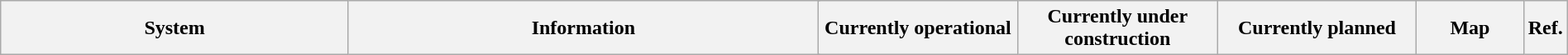<table class="wikitable" style="width:100%">
<tr>
<th style="width:23%">System</th>
<th style="width:31%" colspan=2>Information</th>
<th style="width:13%">Currently operational</th>
<th style="width:13%">Currently under construction</th>
<th style="width:13%">Currently planned</th>
<th style="width:18%">Map</th>
<th style="width:2%">Ref.<br>
</th>
</tr>
</table>
